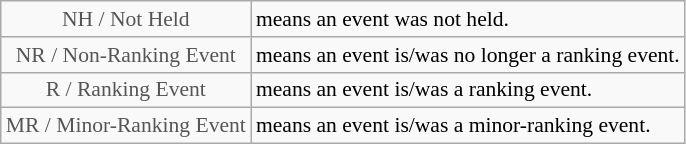<table class="wikitable" style="font-size:90%">
<tr>
<td style="text-align:center; color:#555555;" colspan="4">NH / Not Held</td>
<td>means an event was not held.</td>
</tr>
<tr>
<td style="text-align:center; color:#555555;" colspan="4">NR / Non-Ranking Event</td>
<td>means an event is/was no longer a ranking event.</td>
</tr>
<tr>
<td style="text-align:center; color:#555555;" colspan="4">R / Ranking Event</td>
<td>means an event is/was a ranking event.</td>
</tr>
<tr>
<td style="text-align:center; color:#555555;" colspan="4">MR / Minor-Ranking Event</td>
<td>means an event is/was a minor-ranking event.</td>
</tr>
</table>
